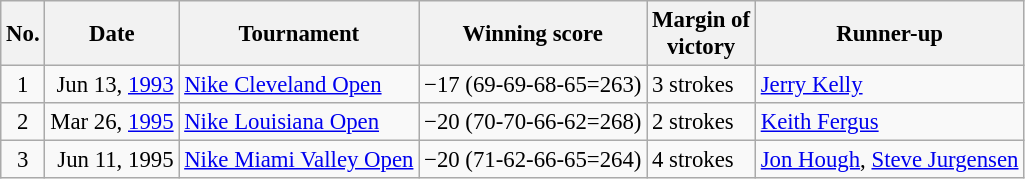<table class="wikitable" style="font-size:95%;">
<tr>
<th>No.</th>
<th>Date</th>
<th>Tournament</th>
<th>Winning score</th>
<th>Margin of<br>victory</th>
<th>Runner-up</th>
</tr>
<tr>
<td align=center>1</td>
<td align=right>Jun 13, <a href='#'>1993</a></td>
<td><a href='#'>Nike Cleveland Open</a></td>
<td>−17 (69-69-68-65=263)</td>
<td>3 strokes</td>
<td> <a href='#'>Jerry Kelly</a></td>
</tr>
<tr>
<td align=center>2</td>
<td align=right>Mar 26, <a href='#'>1995</a></td>
<td><a href='#'>Nike Louisiana Open</a></td>
<td>−20 (70-70-66-62=268)</td>
<td>2 strokes</td>
<td> <a href='#'>Keith Fergus</a></td>
</tr>
<tr>
<td align=center>3</td>
<td align=right>Jun 11, 1995</td>
<td><a href='#'>Nike Miami Valley Open</a></td>
<td>−20 (71-62-66-65=264)</td>
<td>4 strokes</td>
<td> <a href='#'>Jon Hough</a>,  <a href='#'>Steve Jurgensen</a></td>
</tr>
</table>
